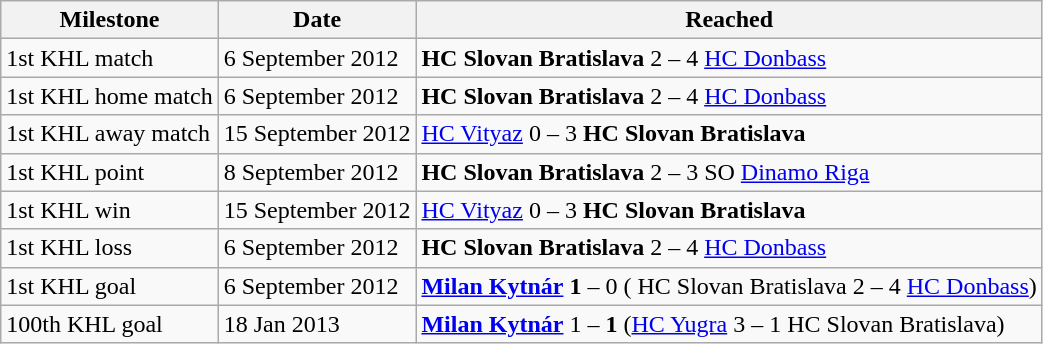<table class="wikitable">
<tr>
<th>Milestone</th>
<th>Date</th>
<th>Reached</th>
</tr>
<tr>
<td>1st KHL match</td>
<td>6 September 2012</td>
<td><strong>HC Slovan Bratislava</strong> 2 – 4 <a href='#'>HC Donbass</a></td>
</tr>
<tr>
<td>1st KHL home match</td>
<td>6 September 2012</td>
<td><strong>HC Slovan Bratislava</strong> 2 – 4 <a href='#'>HC Donbass</a></td>
</tr>
<tr>
<td>1st KHL away match</td>
<td>15 September 2012</td>
<td><a href='#'>HC Vityaz</a> 0 – 3 <strong>HC Slovan Bratislava</strong></td>
</tr>
<tr>
<td>1st KHL point</td>
<td>8 September 2012</td>
<td><strong>HC Slovan Bratislava</strong> 2 – 3 SO <a href='#'>Dinamo Riga</a></td>
</tr>
<tr>
<td>1st KHL win</td>
<td>15 September 2012</td>
<td><a href='#'>HC Vityaz</a> 0 – 3 <strong>HC Slovan Bratislava</strong></td>
</tr>
<tr>
<td>1st KHL loss</td>
<td>6 September 2012</td>
<td><strong>HC Slovan Bratislava</strong> 2 – 4 <a href='#'>HC Donbass</a></td>
</tr>
<tr>
<td>1st KHL goal</td>
<td>6 September 2012</td>
<td><strong><a href='#'>Milan Kytnár</a></strong> <strong>1</strong> – 0 ( HC Slovan Bratislava 2 – 4 <a href='#'>HC Donbass</a>)</td>
</tr>
<tr>
<td>100th KHL goal</td>
<td>18 Jan 2013</td>
<td><strong><a href='#'>Milan Kytnár</a></strong> 1 – <strong>1</strong> (<a href='#'>HC Yugra</a> 3 – 1 HC Slovan Bratislava)</td>
</tr>
</table>
